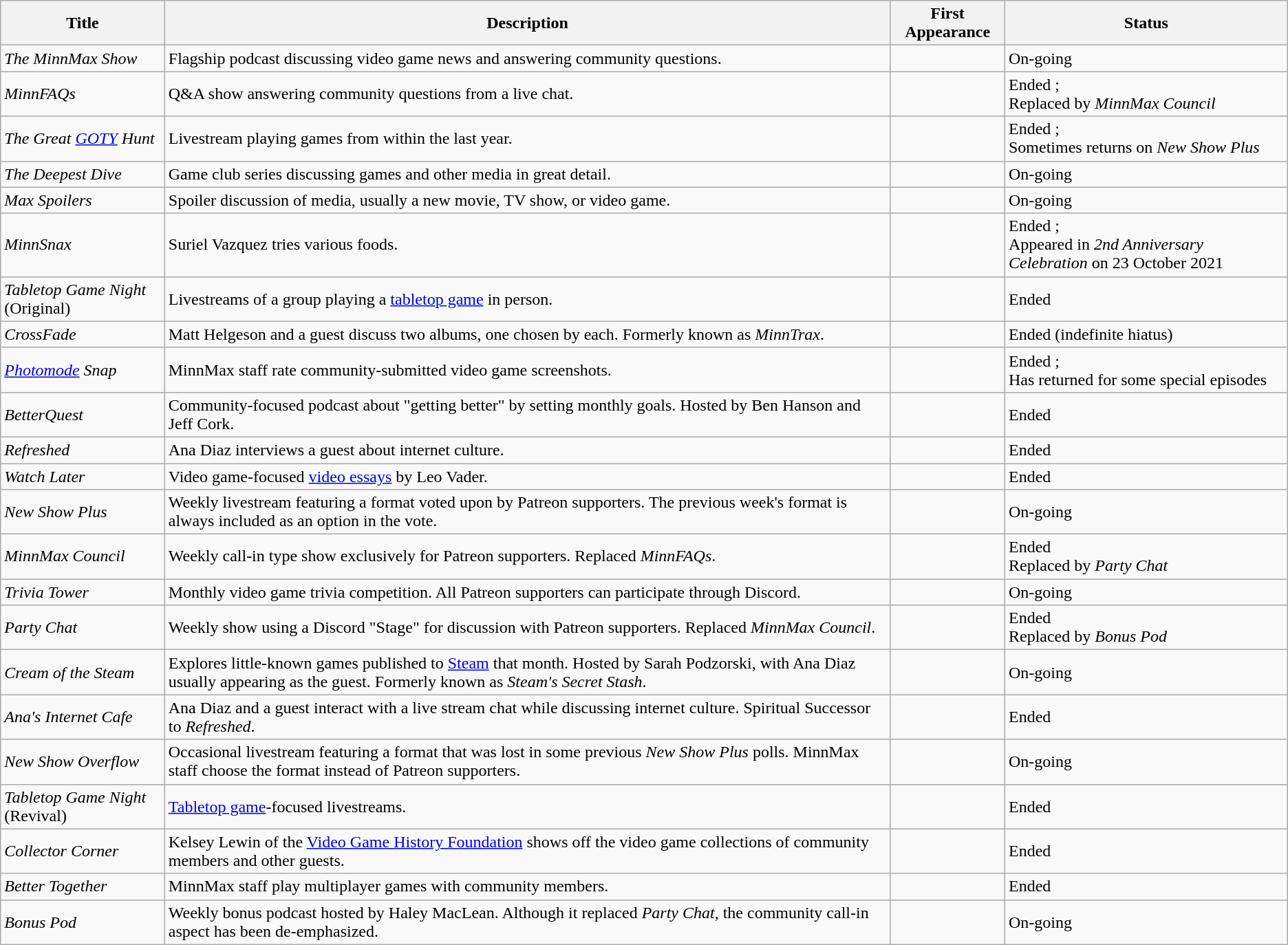<table class="wikitable sortable">
<tr>
<th>Title</th>
<th class="unsortable">Description</th>
<th>First Appearance</th>
<th>Status</th>
</tr>
<tr>
<td><em>The MinnMax Show</em></td>
<td>Flagship podcast discussing video game news and answering community questions.</td>
<td></td>
<td>On-going</td>
</tr>
<tr>
<td><em>MinnFAQs</em></td>
<td>Q&A show answering community questions from a live chat.</td>
<td></td>
<td>Ended ;<br>Replaced by <em>MinnMax Council</em></td>
</tr>
<tr>
<td><em>The Great <a href='#'>GOTY</a> Hunt</em></td>
<td>Livestream playing games from within the last year.</td>
<td></td>
<td>Ended ;<br>Sometimes returns on <em>New Show Plus</em></td>
</tr>
<tr>
<td><em>The Deepest Dive</em></td>
<td>Game club series discussing games and other media in great detail.</td>
<td></td>
<td>On-going</td>
</tr>
<tr>
<td><em>Max Spoilers</em></td>
<td>Spoiler discussion of media, usually a new movie, TV show, or video game.</td>
<td></td>
<td>On-going</td>
</tr>
<tr>
<td><em>MinnSnax</em></td>
<td>Suriel Vazquez tries various foods.</td>
<td></td>
<td>Ended ;<br>Appeared in <em>2nd Anniversary Celebration</em> on 23 October 2021</td>
</tr>
<tr>
<td><em>Tabletop Game Night</em> (Original)</td>
<td>Livestreams of a group playing a <a href='#'>tabletop game</a> in person.</td>
<td></td>
<td>Ended </td>
</tr>
<tr>
<td><em>CrossFade</em></td>
<td>Matt Helgeson and a guest discuss two albums, one chosen by each. Formerly known as <em>MinnTrax</em>.</td>
<td></td>
<td>Ended  (indefinite hiatus)</td>
</tr>
<tr>
<td><em><a href='#'>Photomode</a> Snap</em></td>
<td>MinnMax staff rate community-submitted video game screenshots.</td>
<td></td>
<td>Ended ;<br>Has returned for some special episodes</td>
</tr>
<tr>
<td><em>BetterQuest</em></td>
<td>Community-focused podcast about "getting better" by setting monthly goals. Hosted by Ben Hanson and Jeff Cork.</td>
<td></td>
<td>Ended </td>
</tr>
<tr>
<td><em>Refreshed</em></td>
<td>Ana Diaz interviews a guest about internet culture.</td>
<td></td>
<td>Ended </td>
</tr>
<tr>
<td><em>Watch Later</em></td>
<td>Video game-focused <a href='#'>video essays</a> by Leo Vader.</td>
<td></td>
<td>Ended </td>
</tr>
<tr>
<td><em>New Show Plus</em></td>
<td>Weekly livestream featuring a format voted upon by Patreon supporters. The previous week's format is always included as an option in the vote.</td>
<td></td>
<td>On-going</td>
</tr>
<tr>
<td><em>MinnMax Council</em></td>
<td>Weekly call-in type show exclusively for Patreon supporters. Replaced <em>MinnFAQs</em>.</td>
<td></td>
<td>Ended <br>Replaced by <em>Party Chat</em></td>
</tr>
<tr>
<td><em>Trivia Tower</em></td>
<td>Monthly video game trivia competition. All Patreon supporters can participate through Discord.</td>
<td></td>
<td>On-going</td>
</tr>
<tr>
<td><em>Party Chat</em></td>
<td>Weekly show using a Discord "Stage" for discussion with Patreon supporters. Replaced <em>MinnMax Council</em>.</td>
<td></td>
<td>Ended <br>Replaced by <em>Bonus Pod</em></td>
</tr>
<tr>
<td><em>Cream of the Steam</em></td>
<td>Explores little-known games published to <a href='#'>Steam</a> that month. Hosted by Sarah Podzorski, with Ana Diaz usually appearing as the guest. Formerly known as <em>Steam's Secret Stash</em>.</td>
<td></td>
<td>On-going</td>
</tr>
<tr>
<td><em>Ana's Internet Cafe</em></td>
<td>Ana Diaz and a guest interact with a live stream chat while discussing internet culture. Spiritual Successor to <em>Refreshed</em>.</td>
<td></td>
<td>Ended </td>
</tr>
<tr>
<td><em>New Show Overflow</em></td>
<td>Occasional livestream featuring a format that was lost in some previous <em>New Show Plus</em> polls. MinnMax staff choose the format instead of Patreon supporters.</td>
<td></td>
<td>On-going</td>
</tr>
<tr>
<td><em>Tabletop Game Night</em> (Revival)</td>
<td><a href='#'>Tabletop game</a>-focused livestreams.</td>
<td></td>
<td>Ended </td>
</tr>
<tr>
<td><em>Collector Corner</em></td>
<td>Kelsey Lewin of the <a href='#'>Video Game History Foundation</a> shows off the video game collections of community members and other guests.</td>
<td></td>
<td>Ended </td>
</tr>
<tr>
<td><em>Better Together</em></td>
<td>MinnMax staff play multiplayer games with community members.</td>
<td></td>
<td>Ended </td>
</tr>
<tr>
<td><em>Bonus Pod</em></td>
<td>Weekly bonus podcast hosted by Haley MacLean. Although it replaced <em>Party Chat</em>, the community call-in aspect has been de-emphasized.</td>
<td></td>
<td>On-going</td>
</tr>
</table>
